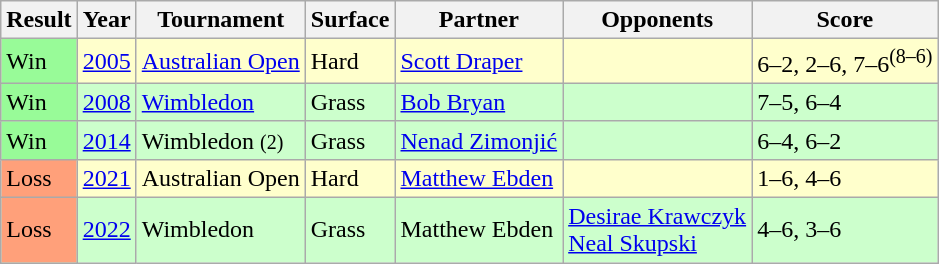<table class="sortable wikitable">
<tr>
<th>Result</th>
<th>Year</th>
<th>Tournament</th>
<th>Surface</th>
<th>Partner</th>
<th>Opponents</th>
<th class="unsortable">Score</th>
</tr>
<tr bgcolor=FFFFCC>
<td bgcolor=98FB98>Win</td>
<td><a href='#'>2005</a></td>
<td><a href='#'>Australian Open</a></td>
<td>Hard</td>
<td> <a href='#'>Scott Draper</a></td>
<td></td>
<td>6–2, 2–6, 7–6<sup>(8–6)</sup></td>
</tr>
<tr bgcolor=CCFFCC>
<td bgcolor=98FB98>Win</td>
<td><a href='#'>2008</a></td>
<td><a href='#'>Wimbledon</a></td>
<td>Grass</td>
<td> <a href='#'>Bob Bryan</a></td>
<td></td>
<td>7–5, 6–4</td>
</tr>
<tr bgcolor=CCFFCC>
<td bgcolor=98FB98>Win</td>
<td><a href='#'>2014</a></td>
<td>Wimbledon <small>(2)</small></td>
<td>Grass</td>
<td> <a href='#'>Nenad Zimonjić</a></td>
<td></td>
<td>6–4, 6–2</td>
</tr>
<tr bgcolor=FFFFCC>
<td bgcolor=FFA07A>Loss</td>
<td><a href='#'>2021</a></td>
<td>Australian Open</td>
<td>Hard</td>
<td> <a href='#'>Matthew Ebden</a></td>
<td></td>
<td>1–6, 4–6</td>
</tr>
<tr bgcolor=CCFFCC>
<td bgcolor=FFA07A>Loss</td>
<td><a href='#'>2022</a></td>
<td>Wimbledon</td>
<td>Grass</td>
<td> Matthew Ebden</td>
<td> <a href='#'>Desirae Krawczyk</a> <br>  <a href='#'>Neal Skupski</a></td>
<td>4–6, 3–6</td>
</tr>
</table>
